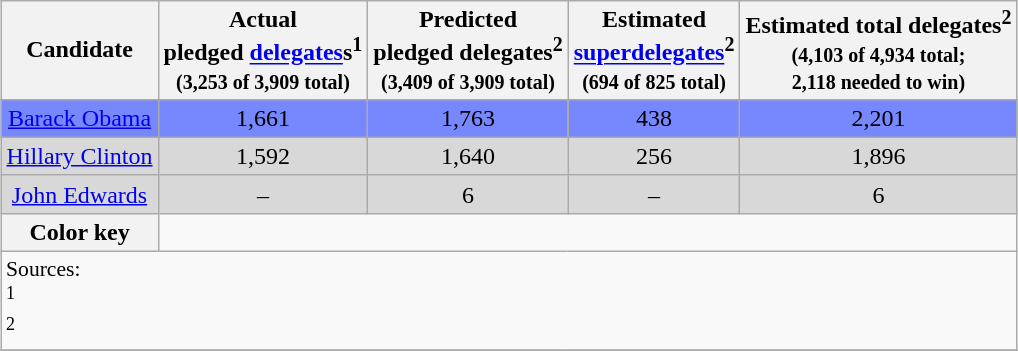<table class="wikitable" style="margin: 1em auto; text-align:center;">
<tr>
<th>Candidate</th>
<th>Actual<br>pledged <a href='#'>delegates</a>s<sup>1</sup><br><small>(3,253 of 3,909 total)</small></th>
<th>Predicted<br>pledged delegates<sup>2</sup><br><small>(3,409 of 3,909 total)</small></th>
<th>Estimated<br><a href='#'>superdelegates</a><sup>2</sup><br><small>(694 of 825 total)</small></th>
<th>Estimated total delegates<sup>2</sup><br><small>(4,103 of 4,934 total;<br>2,118 needed to win)</small></th>
</tr>
<tr style="background:#7788FF;">
<td><a href='#'>Barack Obama</a></td>
<td>1,661</td>
<td>1,763</td>
<td>438</td>
<td>2,201</td>
</tr>
<tr style="background:#D8D8D8;">
<td><a href='#'>Hillary Clinton</a></td>
<td>1,592</td>
<td>1,640</td>
<td>256</td>
<td>1,896</td>
</tr>
<tr style="background:#D8D8D8;">
<td><a href='#'>John Edwards</a></td>
<td>–</td>
<td>6</td>
<td>–</td>
<td>6</td>
</tr>
<tr>
<th>Color key</th>
<td colspan="4" style="text-align:left;"><br>
</td>
</tr>
<tr>
<td colspan="5" style="text-align:left;font-size:90%;">Sources:<br><sup>1</sup> <br><sup>2</sup> </td>
</tr>
<tr>
</tr>
</table>
